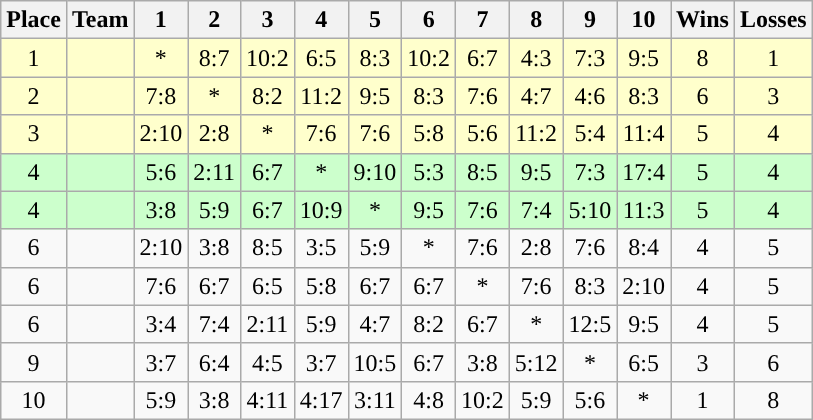<table class="wikitable" style="text-align:center;">
<tr>
<th>Place</th>
<th>Team</th>
<th width="25">1</th>
<th width="25">2</th>
<th width="25">3</th>
<th width="25">4</th>
<th width="25">5</th>
<th width="25">6</th>
<th width="25">7</th>
<th width="25">8</th>
<th width="25">9</th>
<th width="25">10</th>
<th>Wins</th>
<th>Losses</th>
</tr>
<tr bgcolor=#ffc>
<td>1</td>
<td align="left"></td>
<td>*</td>
<td>8:7</td>
<td>10:2</td>
<td>6:5</td>
<td>8:3</td>
<td>10:2</td>
<td>6:7</td>
<td>4:3</td>
<td>7:3</td>
<td>9:5</td>
<td>8</td>
<td>1</td>
</tr>
<tr bgcolor=#ffc>
<td>2</td>
<td align="left"></td>
<td>7:8</td>
<td>*</td>
<td>8:2</td>
<td>11:2</td>
<td>9:5</td>
<td>8:3</td>
<td>7:6</td>
<td>4:7</td>
<td>4:6</td>
<td>8:3</td>
<td>6</td>
<td>3</td>
</tr>
<tr bgcolor=#ffc>
<td>3</td>
<td align="left"></td>
<td>2:10</td>
<td>2:8</td>
<td>*</td>
<td>7:6</td>
<td>7:6</td>
<td>5:8</td>
<td>5:6</td>
<td>11:2</td>
<td>5:4</td>
<td>11:4</td>
<td>5</td>
<td>4</td>
</tr>
<tr bgcolor=#cfc>
<td>4</td>
<td align="left"></td>
<td>5:6</td>
<td>2:11</td>
<td>6:7</td>
<td>*</td>
<td>9:10</td>
<td>5:3</td>
<td>8:5</td>
<td>9:5</td>
<td>7:3</td>
<td>17:4</td>
<td>5</td>
<td>4</td>
</tr>
<tr bgcolor=#cfc>
<td>4</td>
<td align="left"></td>
<td>3:8</td>
<td>5:9</td>
<td>6:7</td>
<td>10:9</td>
<td>*</td>
<td>9:5</td>
<td>7:6</td>
<td>7:4</td>
<td>5:10</td>
<td>11:3</td>
<td>5</td>
<td>4</td>
</tr>
<tr>
<td>6</td>
<td align="left"></td>
<td>2:10</td>
<td>3:8</td>
<td>8:5</td>
<td>3:5</td>
<td>5:9</td>
<td>*</td>
<td>7:6</td>
<td>2:8</td>
<td>7:6</td>
<td>8:4</td>
<td>4</td>
<td>5</td>
</tr>
<tr>
<td>6</td>
<td align="left"></td>
<td>7:6</td>
<td>6:7</td>
<td>6:5</td>
<td>5:8</td>
<td>6:7</td>
<td>6:7</td>
<td>*</td>
<td>7:6</td>
<td>8:3</td>
<td>2:10</td>
<td>4</td>
<td>5</td>
</tr>
<tr>
<td>6</td>
<td align="left"></td>
<td>3:4</td>
<td>7:4</td>
<td>2:11</td>
<td>5:9</td>
<td>4:7</td>
<td>8:2</td>
<td>6:7</td>
<td>*</td>
<td>12:5</td>
<td>9:5</td>
<td>4</td>
<td>5</td>
</tr>
<tr>
<td>9</td>
<td align="left"></td>
<td>3:7</td>
<td>6:4</td>
<td>4:5</td>
<td>3:7</td>
<td>10:5</td>
<td>6:7</td>
<td>3:8</td>
<td>5:12</td>
<td>*</td>
<td>6:5</td>
<td>3</td>
<td>6</td>
</tr>
<tr>
<td>10</td>
<td align="left"></td>
<td>5:9</td>
<td>3:8</td>
<td>4:11</td>
<td>4:17</td>
<td>3:11</td>
<td>4:8</td>
<td>10:2</td>
<td>5:9</td>
<td>5:6</td>
<td>*</td>
<td>1</td>
<td>8</td>
</tr>
</table>
